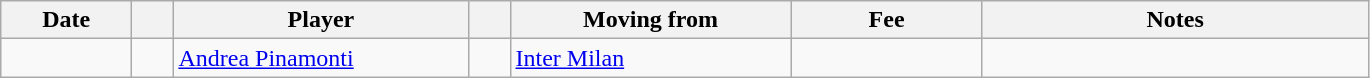<table class="wikitable sortable">
<tr>
<th style="width:80px;">Date</th>
<th style="width:20px;"></th>
<th style="width:190px;">Player</th>
<th style="width:20px;"></th>
<th style="width:180px;">Moving from</th>
<th style="width:120px;"class="unsortable">Fee</th>
<th style="width:250px;"class="unsortable">Notes</th>
</tr>
<tr>
<td></td>
<td align="center"></td>
<td> <a href='#'>Andrea Pinamonti</a></td>
<td align="center"></td>
<td> <a href='#'>Inter Milan</a></td>
<td align="center"></td>
<td align="center"></td>
</tr>
</table>
